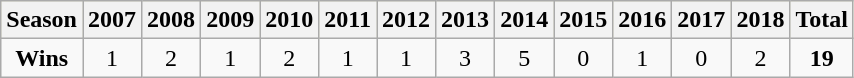<table class="wikitable">
<tr style="background:#ffc;">
<th scope="col">Season</th>
<th scope="col">2007</th>
<th scope="col">2008</th>
<th scope="col">2009</th>
<th scope="col">2010</th>
<th scope="col">2011</th>
<th scope="col">2012</th>
<th scope="col">2013</th>
<th scope="col">2014</th>
<th scope="col">2015</th>
<th scope="col">2016</th>
<th scope="col">2017</th>
<th scope="col">2018</th>
<th scope="col">Total</th>
</tr>
<tr align=center>
<td><strong>Wins</strong></td>
<td>1</td>
<td>2</td>
<td>1</td>
<td>2</td>
<td>1</td>
<td>1</td>
<td>3</td>
<td>5</td>
<td>0</td>
<td>1</td>
<td>0</td>
<td>2</td>
<td><strong>19</strong></td>
</tr>
</table>
